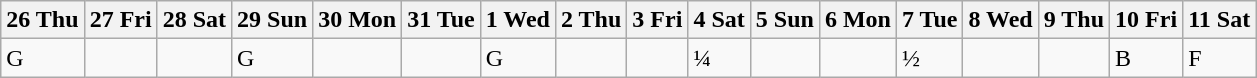<table class="wikitable olympic-schedule football">
<tr>
<th>26 Thu</th>
<th>27 Fri</th>
<th>28 Sat</th>
<th>29 Sun</th>
<th>30 Mon</th>
<th>31 Tue</th>
<th>1 Wed</th>
<th>2 Thu</th>
<th>3 Fri</th>
<th>4 Sat</th>
<th>5 Sun</th>
<th>6 Mon</th>
<th>7 Tue</th>
<th>8 Wed</th>
<th>9 Thu</th>
<th>10 Fri</th>
<th>11 Sat</th>
</tr>
<tr>
<td class="team-group">G</td>
<td></td>
<td></td>
<td class="team-group">G</td>
<td></td>
<td></td>
<td class="team-group">G</td>
<td></td>
<td></td>
<td class="team-qf">¼</td>
<td></td>
<td></td>
<td class="team-sf">½</td>
<td></td>
<td></td>
<td class="team-bronze">B</td>
<td class="team-final">F</td>
</tr>
</table>
